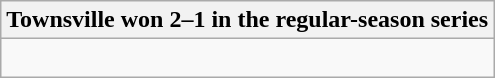<table class="wikitable collapsible collapsed">
<tr>
<th>Townsville won 2–1 in the regular-season series</th>
</tr>
<tr>
<td><br>

</td>
</tr>
</table>
